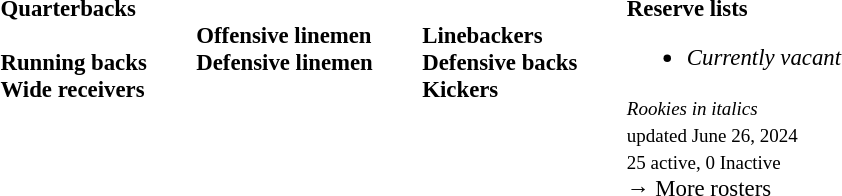<table class="toccolours" style="text-align: left;">
<tr>
<td style="font-size: 95%;vertical-align:top;"><strong>Quarterbacks</strong><br>
<br><strong>Running backs</strong>
<br><strong>Wide receivers</strong>





</td>
<td style="width: 25px;"></td>
<td style="font-size: 95%;vertical-align:top;"><br><strong>Offensive linemen</strong>



<br><strong>Defensive linemen</strong>




</td>
<td style="width: 25px;"></td>
<td style="font-size: 95%;vertical-align:top;"><br><strong>Linebackers</strong>
<br><strong>Defensive backs</strong>




<br><strong>Kickers</strong>
</td>
<td style="width: 25px;"></td>
<td style="font-size: 95%;vertical-align:top;"><strong>Reserve lists</strong><br><ul><li><em>Currently vacant</em></li></ul><small><em>Rookies in italics</em></small><br>
<small> updated June 26, 2024</small><br>
<small>25 </small><small>active, 0 Inactive</small><br>→ More rosters</td>
</tr>
</table>
